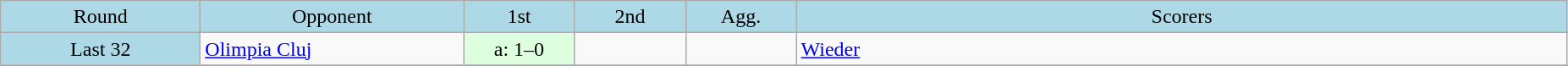<table class="wikitable" style="text-align:center">
<tr bgcolor=lightblue>
<td width=150px>Round</td>
<td width=200px>Opponent</td>
<td width=80px>1st</td>
<td width=80px>2nd</td>
<td width=80px>Agg.</td>
<td width=600px>Scorers</td>
</tr>
<tr>
<td bgcolor=lightblue>Last 32</td>
<td align=left> <a href='#'>Olimpia Cluj</a></td>
<td bgcolor="#ddffdd">a: 1–0</td>
<td></td>
<td></td>
<td align=left><a href='#'>Wieder</a></td>
</tr>
<tr>
</tr>
</table>
